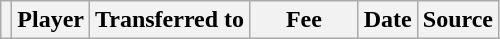<table class="wikitable plainrowheaders sortable">
<tr>
<th></th>
<th scope="col">Player</th>
<th>Transferred to</th>
<th style="width: 65px;">Fee</th>
<th scope="col">Date</th>
<th scope="col">Source</th>
</tr>
</table>
